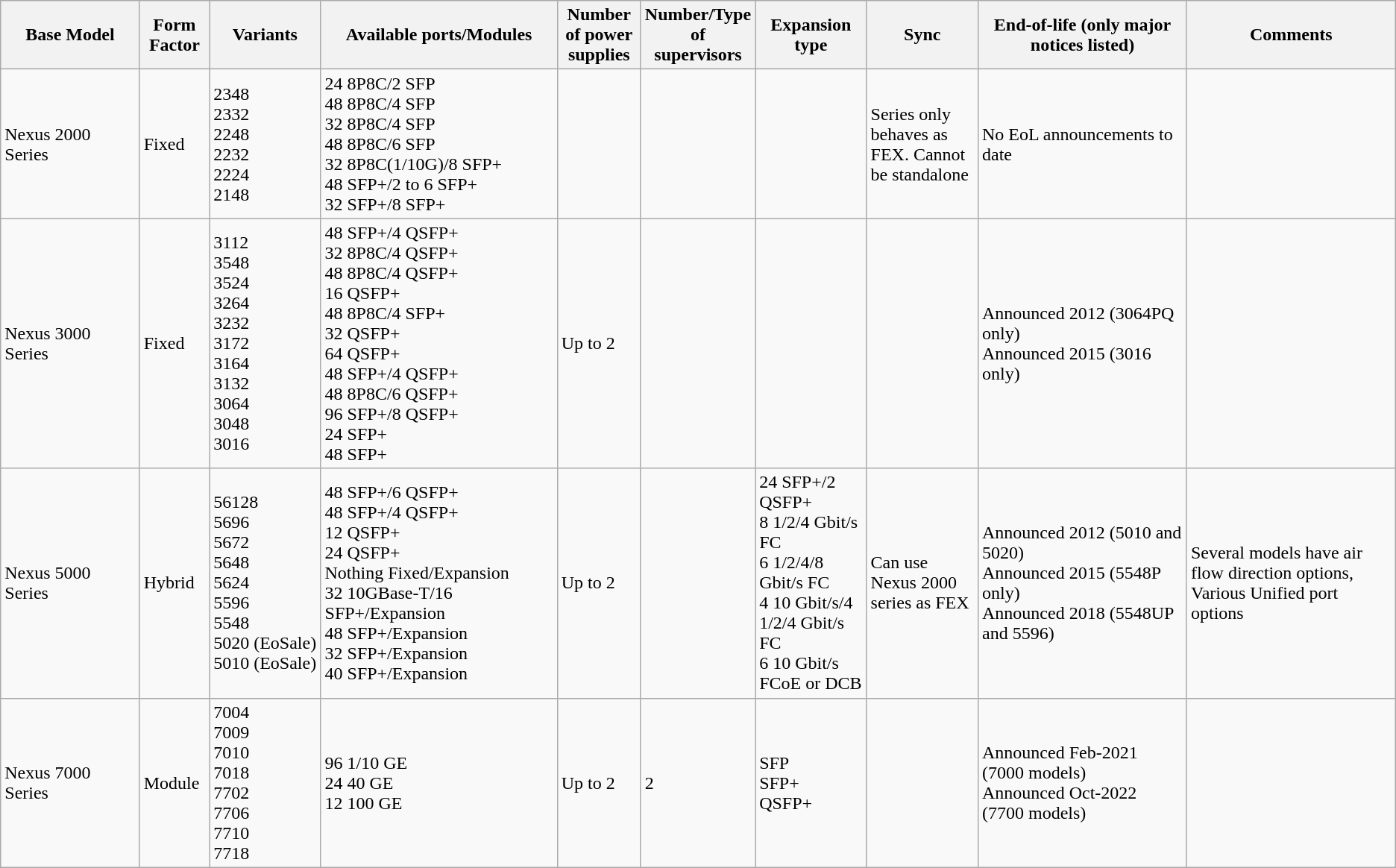<table class="wikitable collapsible" style="clear:both;">
<tr>
<th width="10%">Base Model</th>
<th width="5%">Form Factor</th>
<th width="8%">Variants</th>
<th width="17%">Available ports/Modules</th>
<th width="6%">Number of power supplies</th>
<th width="8%">Number/Type of supervisors</th>
<th width="8%">Expansion type</th>
<th width="8%">Sync</th>
<th width="15%">End-of-life (only major notices listed)</th>
<th width="15%">Comments</th>
</tr>
<tr>
<td>Nexus 2000 Series</td>
<td>Fixed</td>
<td>2348<br>2332<br>2248<br>2232<br>2224<br>2148</td>
<td>24 8P8C/2 SFP<br>48 8P8C/4 SFP<br>32 8P8C/4 SFP<br>48 8P8C/6 SFP<br>32 8P8C(1/10G)/8 SFP+<br>48 SFP+/2 to 6 SFP+<br>32 SFP+/8 SFP+</td>
<td></td>
<td></td>
<td></td>
<td>Series only behaves as FEX. Cannot be standalone</td>
<td>No EoL announcements to date</td>
<td></td>
</tr>
<tr>
<td>Nexus 3000 Series</td>
<td>Fixed</td>
<td>3112<br>3548<br>3524<br>3264<br>3232<br>3172<br>3164<br>3132<br>3064<br>3048<br>3016</td>
<td>48 SFP+/4 QSFP+<br>32 8P8C/4 QSFP+<br>48 8P8C/4 QSFP+<br>16 QSFP+<br>48 8P8C/4 SFP+<br>32 QSFP+<br>64 QSFP+<br>48 SFP+/4 QSFP+<br>48 8P8C/6 QSFP+<br>96 SFP+/8 QSFP+<br>24 SFP+<br>48 SFP+</td>
<td>Up to 2</td>
<td></td>
<td></td>
<td></td>
<td>Announced 2012 (3064PQ only)<br>Announced 2015 (3016 only)</td>
<td></td>
</tr>
<tr>
<td>Nexus 5000 Series</td>
<td>Hybrid</td>
<td>56128<br>5696<br>5672<br>5648<br>5624<br>5596<br>5548<br>5020 (EoSale)<br>5010 (EoSale)</td>
<td>48 SFP+/6 QSFP+<br>48 SFP+/4 QSFP+<br>12 QSFP+<br>24 QSFP+<br>Nothing Fixed/Expansion<br>32 10GBase-T/16 SFP+/Expansion<br>48 SFP+/Expansion<br>32 SFP+/Expansion<br>40 SFP+/Expansion</td>
<td>Up to 2</td>
<td></td>
<td>24 SFP+/2 QSFP+<br>8 1/2/4 Gbit/s FC<br>6 1/2/4/8 Gbit/s FC<br>4 10 Gbit/s/4 1/2/4 Gbit/s FC<br>6 10 Gbit/s FCoE or DCB</td>
<td>Can use Nexus 2000 series as FEX</td>
<td>Announced 2012 (5010 and 5020)<br>Announced 2015 (5548P only)<br>Announced 2018 (5548UP and 5596)</td>
<td>Several models have air flow direction options, Various Unified port options</td>
</tr>
<tr>
<td>Nexus 7000 Series</td>
<td>Module</td>
<td>7004<br>7009<br>7010<br>7018<br>7702<br>7706<br>7710<br>7718</td>
<td>96 1/10 GE<br>24 40 GE<br>12 100 GE</td>
<td>Up to 2</td>
<td>2</td>
<td>SFP<br>SFP+<br>QSFP+</td>
<td></td>
<td>Announced Feb-2021 (7000 models)<br>Announced Oct-2022 (7700 models)</td>
<td></td>
</tr>
</table>
